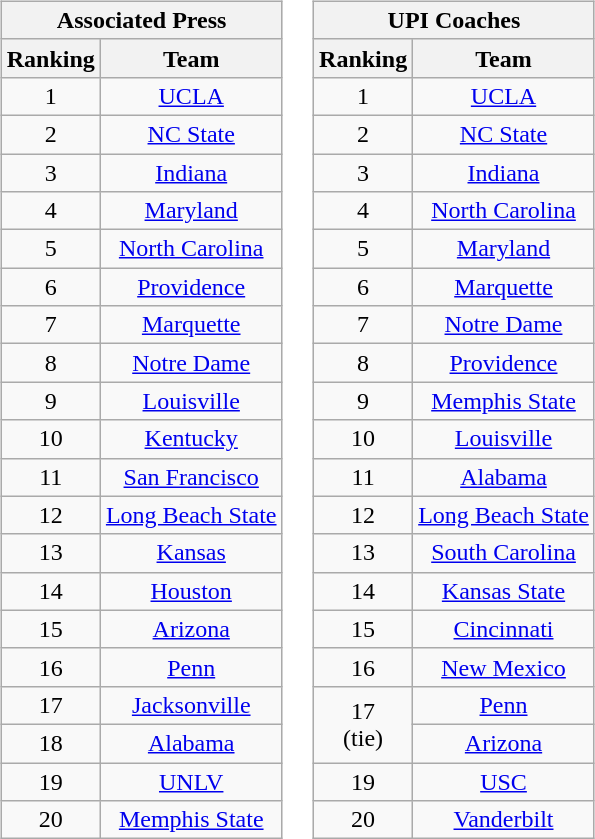<table>
<tr style="vertical-align:top;">
<td><br><table class="wikitable" style="text-align:center;">
<tr>
<th colspan=2>Associated Press</th>
</tr>
<tr>
<th>Ranking</th>
<th>Team</th>
</tr>
<tr>
<td>1</td>
<td><a href='#'>UCLA</a></td>
</tr>
<tr>
<td>2</td>
<td><a href='#'>NC State</a></td>
</tr>
<tr>
<td>3</td>
<td><a href='#'>Indiana</a></td>
</tr>
<tr>
<td>4</td>
<td><a href='#'>Maryland</a></td>
</tr>
<tr>
<td>5</td>
<td><a href='#'>North Carolina</a></td>
</tr>
<tr>
<td>6</td>
<td><a href='#'>Providence</a></td>
</tr>
<tr>
<td>7</td>
<td><a href='#'>Marquette</a></td>
</tr>
<tr>
<td>8</td>
<td><a href='#'>Notre Dame</a></td>
</tr>
<tr>
<td>9</td>
<td><a href='#'>Louisville</a></td>
</tr>
<tr>
<td>10</td>
<td><a href='#'>Kentucky</a></td>
</tr>
<tr>
<td>11</td>
<td><a href='#'>San Francisco</a></td>
</tr>
<tr>
<td>12</td>
<td><a href='#'>Long Beach State</a></td>
</tr>
<tr>
<td>13</td>
<td><a href='#'>Kansas</a></td>
</tr>
<tr>
<td>14</td>
<td><a href='#'>Houston</a></td>
</tr>
<tr>
<td>15</td>
<td><a href='#'>Arizona</a></td>
</tr>
<tr>
<td>16</td>
<td><a href='#'>Penn</a></td>
</tr>
<tr>
<td>17</td>
<td><a href='#'>Jacksonville</a></td>
</tr>
<tr>
<td>18</td>
<td><a href='#'>Alabama</a></td>
</tr>
<tr>
<td>19</td>
<td><a href='#'>UNLV</a></td>
</tr>
<tr>
<td>20</td>
<td><a href='#'>Memphis State</a></td>
</tr>
</table>
</td>
<td><br><table class="wikitable" style="text-align:center;">
<tr>
<th colspan=2><strong>UPI Coaches</strong></th>
</tr>
<tr>
<th>Ranking</th>
<th>Team</th>
</tr>
<tr>
<td>1</td>
<td><a href='#'>UCLA</a></td>
</tr>
<tr>
<td>2</td>
<td><a href='#'>NC State</a></td>
</tr>
<tr>
<td>3</td>
<td><a href='#'>Indiana</a></td>
</tr>
<tr>
<td>4</td>
<td><a href='#'>North Carolina</a></td>
</tr>
<tr>
<td>5</td>
<td><a href='#'>Maryland</a></td>
</tr>
<tr>
<td>6</td>
<td><a href='#'>Marquette</a></td>
</tr>
<tr>
<td>7</td>
<td><a href='#'>Notre Dame</a></td>
</tr>
<tr>
<td>8</td>
<td><a href='#'>Providence</a></td>
</tr>
<tr>
<td>9</td>
<td><a href='#'>Memphis State</a></td>
</tr>
<tr>
<td>10</td>
<td><a href='#'>Louisville</a></td>
</tr>
<tr>
<td>11</td>
<td><a href='#'>Alabama</a></td>
</tr>
<tr>
<td>12</td>
<td><a href='#'>Long Beach State</a></td>
</tr>
<tr>
<td>13</td>
<td><a href='#'>South Carolina</a></td>
</tr>
<tr>
<td>14</td>
<td><a href='#'>Kansas State</a></td>
</tr>
<tr>
<td>15</td>
<td><a href='#'>Cincinnati</a></td>
</tr>
<tr>
<td>16</td>
<td><a href='#'>New Mexico</a></td>
</tr>
<tr>
<td rowspan=2>17<br>(tie)</td>
<td><a href='#'>Penn</a></td>
</tr>
<tr>
<td><a href='#'>Arizona</a></td>
</tr>
<tr>
<td>19</td>
<td><a href='#'>USC</a></td>
</tr>
<tr>
<td>20</td>
<td><a href='#'>Vanderbilt</a></td>
</tr>
</table>
</td>
</tr>
</table>
